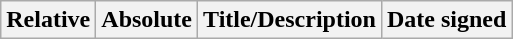<table class="wikitable">
<tr>
<th>Relative </th>
<th>Absolute </th>
<th>Title/Description</th>
<th>Date signed</th>
</tr>
</table>
